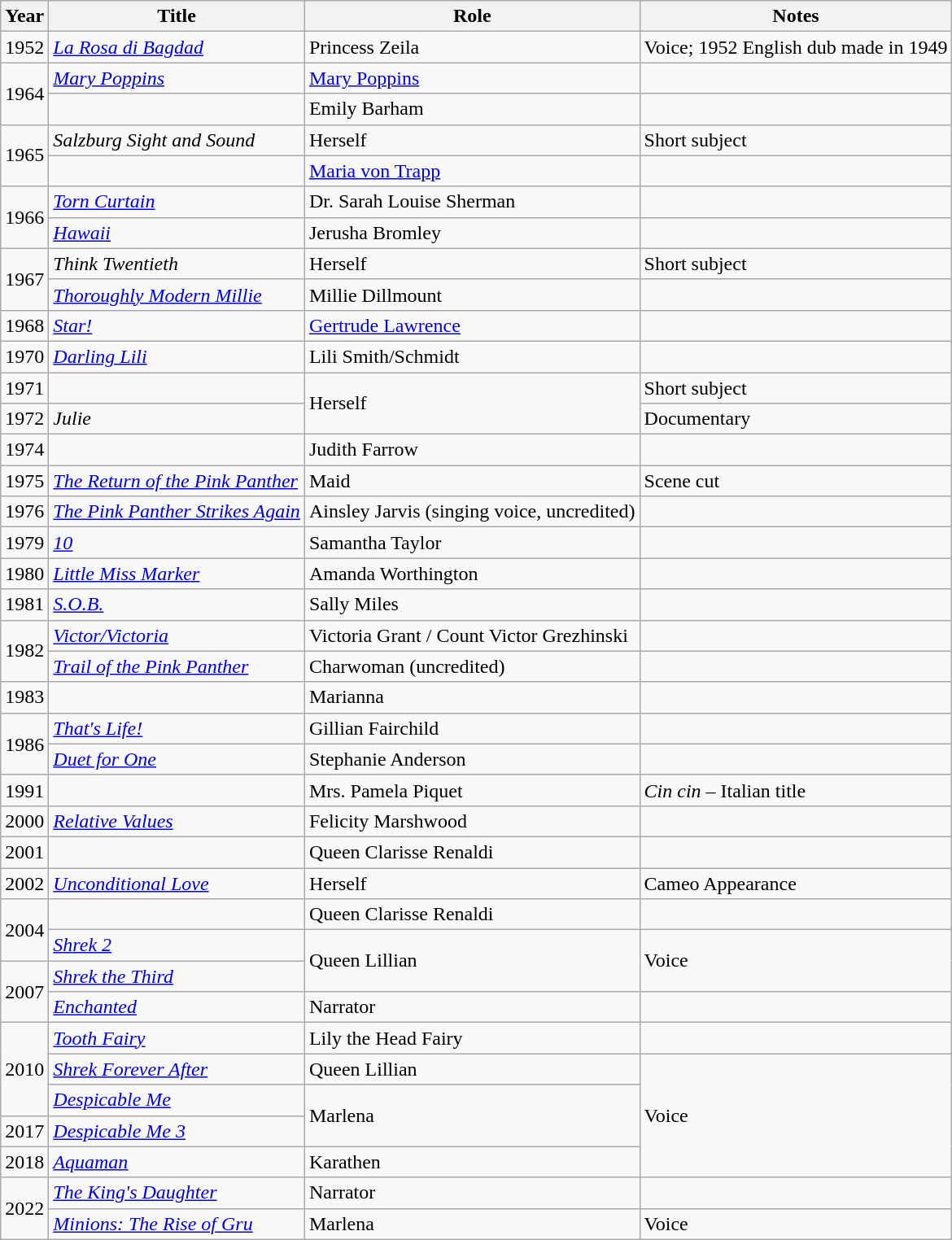<table class="wikitable sortable">
<tr>
<th>Year</th>
<th>Title</th>
<th>Role</th>
<th class="unsortable">Notes</th>
</tr>
<tr>
<td>1952</td>
<td><em><a href='#'>La Rosa di Bagdad</a></em></td>
<td>Princess Zeila</td>
<td>Voice; 1952 English dub made in 1949</td>
</tr>
<tr>
<td rowspan="2">1964</td>
<td><em><a href='#'>Mary Poppins</a></em></td>
<td><a href='#'>Mary Poppins</a></td>
<td></td>
</tr>
<tr>
<td><em></em></td>
<td>Emily Barham</td>
<td></td>
</tr>
<tr>
<td rowspan="2">1965</td>
<td><em>Salzburg Sight and Sound</em></td>
<td>Herself</td>
<td>Short subject</td>
</tr>
<tr>
<td><em></em></td>
<td><a href='#'>Maria von Trapp</a></td>
<td></td>
</tr>
<tr>
<td rowspan="2">1966</td>
<td><em><a href='#'>Torn Curtain</a></em></td>
<td>Dr. Sarah Louise Sherman</td>
<td></td>
</tr>
<tr>
<td><em><a href='#'>Hawaii</a></em></td>
<td>Jerusha Bromley</td>
<td></td>
</tr>
<tr>
<td rowspan="2">1967</td>
<td><em>Think Twentieth</em></td>
<td>Herself</td>
<td>Short subject</td>
</tr>
<tr>
<td><em><a href='#'>Thoroughly Modern Millie</a></em></td>
<td>Millie Dillmount</td>
<td></td>
</tr>
<tr>
<td>1968</td>
<td><em><a href='#'>Star!</a></em></td>
<td><a href='#'>Gertrude Lawrence</a></td>
<td></td>
</tr>
<tr>
<td>1970</td>
<td><em><a href='#'>Darling Lili</a></em></td>
<td>Lili Smith/Schmidt</td>
<td></td>
</tr>
<tr>
<td>1971</td>
<td><em></em></td>
<td rowspan="2">Herself</td>
<td>Short subject</td>
</tr>
<tr>
<td>1972</td>
<td><em>Julie</em></td>
<td>Documentary</td>
</tr>
<tr>
<td>1974</td>
<td><em></em></td>
<td>Judith Farrow</td>
<td></td>
</tr>
<tr>
<td>1975</td>
<td><em><a href='#'>The Return of the Pink Panther</a></em></td>
<td>Maid</td>
<td>Scene cut</td>
</tr>
<tr>
<td>1976</td>
<td><em><a href='#'>The Pink Panther Strikes Again</a></em></td>
<td>Ainsley Jarvis (singing voice, uncredited)</td>
<td></td>
</tr>
<tr>
<td>1979</td>
<td><em><a href='#'>10</a></em></td>
<td>Samantha Taylor</td>
<td></td>
</tr>
<tr>
<td>1980</td>
<td><em><a href='#'>Little Miss Marker</a></em></td>
<td>Amanda Worthington</td>
<td></td>
</tr>
<tr>
<td>1981</td>
<td><em><a href='#'>S.O.B.</a></em></td>
<td>Sally Miles</td>
<td></td>
</tr>
<tr>
<td rowspan="2">1982</td>
<td><em><a href='#'>Victor/Victoria</a></em></td>
<td>Victoria Grant / Count Victor Grezhinski</td>
<td></td>
</tr>
<tr>
<td><em><a href='#'>Trail of the Pink Panther</a></em></td>
<td>Charwoman (uncredited)</td>
<td></td>
</tr>
<tr>
<td>1983</td>
<td><em></em></td>
<td>Marianna</td>
<td></td>
</tr>
<tr>
<td rowspan="2">1986</td>
<td><em><a href='#'>That's Life!</a></em></td>
<td>Gillian Fairchild</td>
<td></td>
</tr>
<tr>
<td><em><a href='#'>Duet for One</a></em></td>
<td>Stephanie Anderson</td>
<td></td>
</tr>
<tr>
<td>1991</td>
<td><em></em></td>
<td>Mrs. Pamela Piquet</td>
<td><em>Cin cin</em> – Italian title</td>
</tr>
<tr>
<td>2000</td>
<td><em><a href='#'>Relative Values</a></em></td>
<td>Felicity Marshwood</td>
<td></td>
</tr>
<tr>
<td>2001</td>
<td><em></em></td>
<td>Queen Clarisse Renaldi</td>
<td></td>
</tr>
<tr>
<td>2002</td>
<td><a href='#'><em>Unconditional Love</em></a></td>
<td>Herself</td>
<td>Cameo Appearance</td>
</tr>
<tr>
<td rowspan="2">2004</td>
<td><em></em></td>
<td>Queen Clarisse Renaldi</td>
<td></td>
</tr>
<tr>
<td><em><a href='#'>Shrek 2</a></em></td>
<td rowspan="2">Queen Lillian</td>
<td rowspan="2">Voice</td>
</tr>
<tr>
<td rowspan="2">2007</td>
<td><em><a href='#'>Shrek the Third</a></em></td>
</tr>
<tr>
<td><em><a href='#'>Enchanted</a></em></td>
<td>Narrator</td>
<td></td>
</tr>
<tr>
<td rowspan="3">2010</td>
<td><em><a href='#'>Tooth Fairy</a></em></td>
<td>Lily the Head Fairy</td>
<td></td>
</tr>
<tr>
<td><em><a href='#'>Shrek Forever After</a></em></td>
<td>Queen Lillian</td>
<td rowspan="4">Voice</td>
</tr>
<tr>
<td><em><a href='#'>Despicable Me</a></em></td>
<td rowspan="2">Marlena</td>
</tr>
<tr>
<td>2017</td>
<td><em><a href='#'>Despicable Me 3</a></em></td>
</tr>
<tr>
<td>2018</td>
<td><em><a href='#'>Aquaman</a></em></td>
<td>Karathen</td>
</tr>
<tr>
<td rowspan="2">2022</td>
<td><em><a href='#'>The King's Daughter</a></em></td>
<td>Narrator</td>
<td></td>
</tr>
<tr>
<td><em><a href='#'>Minions: The Rise of Gru</a></em></td>
<td>Marlena</td>
<td>Voice</td>
</tr>
</table>
